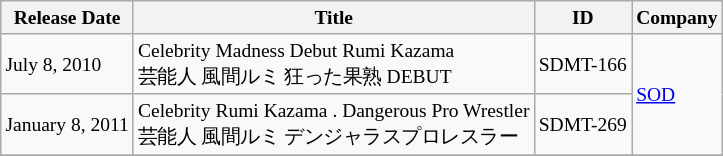<table class="wikitable" style="font-size:small">
<tr>
<th>Release Date</th>
<th>Title</th>
<th>ID</th>
<th>Company</th>
</tr>
<tr>
<td>July 8, 2010</td>
<td>Celebrity Madness Debut Rumi Kazama<br>芸能人 風間ルミ 狂った果熟 DEBUT</td>
<td>SDMT-166</td>
<td rowspan="2"><a href='#'>SOD</a></td>
</tr>
<tr>
<td>January 8, 2011</td>
<td>Celebrity Rumi Kazama . Dangerous Pro Wrestler<br>芸能人 風間ルミ デンジャラスプロレスラー</td>
<td>SDMT-269</td>
</tr>
<tr>
</tr>
</table>
